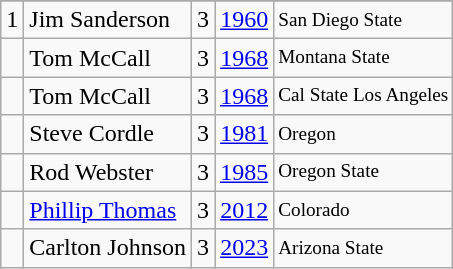<table class="wikitable">
<tr>
</tr>
<tr>
<td>1</td>
<td>Jim Sanderson</td>
<td>3</td>
<td><a href='#'>1960</a></td>
<td style="font-size:80%;">San Diego State</td>
</tr>
<tr>
<td></td>
<td>Tom McCall</td>
<td>3</td>
<td><a href='#'>1968</a></td>
<td style="font-size:80%;">Montana State</td>
</tr>
<tr>
<td></td>
<td>Tom McCall</td>
<td>3</td>
<td><a href='#'>1968</a></td>
<td style="font-size:80%;">Cal State Los Angeles</td>
</tr>
<tr>
<td></td>
<td>Steve Cordle</td>
<td>3</td>
<td><a href='#'>1981</a></td>
<td style="font-size:80%;">Oregon</td>
</tr>
<tr>
<td></td>
<td>Rod Webster</td>
<td>3</td>
<td><a href='#'>1985</a></td>
<td style="font-size:80%;">Oregon State</td>
</tr>
<tr>
<td></td>
<td><a href='#'>Phillip Thomas</a></td>
<td>3</td>
<td><a href='#'>2012</a></td>
<td style="font-size:80%;">Colorado</td>
</tr>
<tr>
<td></td>
<td>Carlton Johnson</td>
<td>3</td>
<td><a href='#'>2023</a></td>
<td style="font-size:80%;">Arizona State</td>
</tr>
</table>
